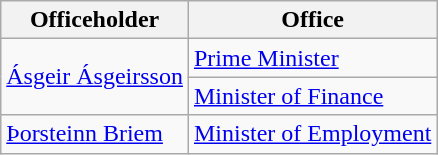<table class="wikitable">
<tr>
<th>Officeholder</th>
<th>Office</th>
</tr>
<tr>
<td rowspan=2><a href='#'>Ásgeir Ásgeirsson</a></td>
<td><a href='#'>Prime Minister</a></td>
</tr>
<tr>
<td><a href='#'>Minister of Finance</a></td>
</tr>
<tr>
<td><a href='#'>Þorsteinn Briem</a></td>
<td><a href='#'>Minister of Employment</a></td>
</tr>
</table>
